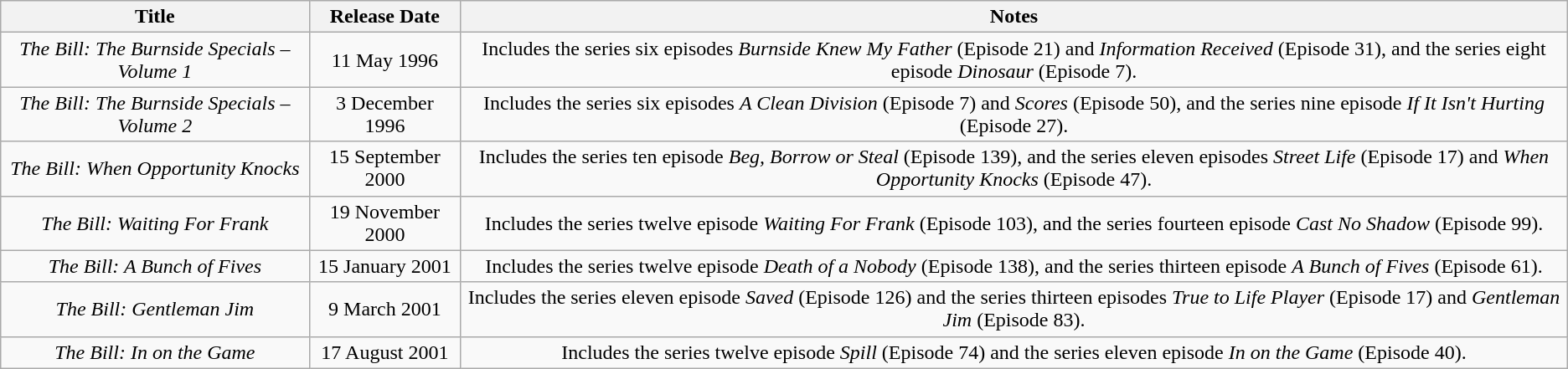<table class="wikitable">
<tr>
<th>Title</th>
<th>Release Date</th>
<th>Notes</th>
</tr>
<tr style="text-align:center;">
<td><em>The Bill: The Burnside Specials – Volume 1</em></td>
<td>11 May 1996</td>
<td>Includes the series six episodes <em>Burnside Knew My Father</em> (Episode 21) and <em>Information Received</em> (Episode 31), and the series eight episode <em>Dinosaur</em> (Episode 7).</td>
</tr>
<tr style="text-align:center;">
<td><em>The Bill: The Burnside Specials – Volume 2</em></td>
<td>3 December 1996</td>
<td>Includes the series six episodes <em>A Clean Division</em> (Episode 7) and <em>Scores</em> (Episode 50), and the series nine episode <em>If It Isn't Hurting</em> (Episode 27).</td>
</tr>
<tr style="text-align:center;">
<td><em>The Bill: When Opportunity Knocks</em></td>
<td>15 September 2000</td>
<td>Includes the series ten episode <em>Beg, Borrow or Steal</em> (Episode 139), and the series eleven episodes <em>Street Life</em> (Episode 17) and <em>When Opportunity Knocks</em> (Episode 47).</td>
</tr>
<tr style="text-align:center;">
<td><em>The Bill: Waiting For Frank</em></td>
<td>19 November 2000</td>
<td>Includes the series twelve episode <em>Waiting For Frank</em> (Episode 103), and the series fourteen episode <em>Cast No Shadow</em> (Episode 99).</td>
</tr>
<tr style="text-align:center;">
<td><em>The Bill: A Bunch of Fives</em></td>
<td>15 January 2001</td>
<td>Includes the series twelve episode <em>Death of a Nobody</em> (Episode 138), and the series thirteen episode <em>A Bunch of Fives</em> (Episode 61).</td>
</tr>
<tr style="text-align:center;">
<td><em>The Bill: Gentleman Jim</em></td>
<td>9 March 2001</td>
<td>Includes the series eleven episode <em>Saved</em> (Episode 126) and the series thirteen episodes <em>True to Life Player</em> (Episode 17) and <em>Gentleman Jim</em> (Episode 83).</td>
</tr>
<tr style="text-align:center;">
<td><em>The Bill: In on the Game</em></td>
<td>17 August 2001</td>
<td>Includes the series twelve episode <em>Spill</em> (Episode 74) and the series eleven episode <em>In on the Game</em> (Episode 40).</td>
</tr>
</table>
